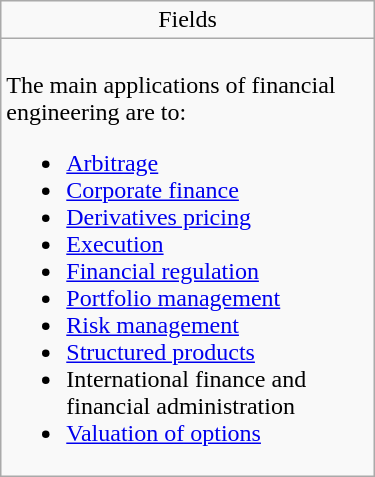<table class="wikitable floatright" | width="250">
<tr style="text-align:center;">
<td>Fields</td>
</tr>
<tr>
<td><br>The main applications of financial engineering are to:<ul><li><a href='#'>Arbitrage</a></li><li><a href='#'>Corporate finance</a></li><li><a href='#'>Derivatives pricing</a></li><li><a href='#'>Execution</a></li><li><a href='#'>Financial regulation</a></li><li><a href='#'>Portfolio management</a></li><li><a href='#'>Risk management</a></li><li><a href='#'>Structured products</a></li><li>International finance and financial administration</li><li><a href='#'>Valuation of options</a></li></ul></td>
</tr>
</table>
